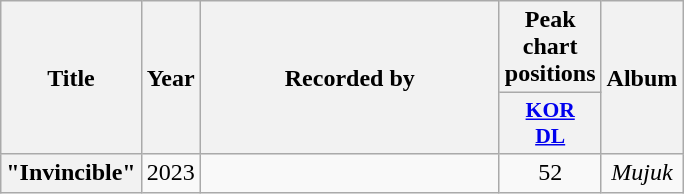<table class="wikitable plainrowheaders" style="text-align:center">
<tr>
<th scope="col" rowspan="2">Title</th>
<th scope="col" rowspan="2">Year</th>
<th scope="col" rowspan="2" style="width:12em">Recorded by</th>
<th scope="col">Peak chart positions</th>
<th scope="col" rowspan="2">Album</th>
</tr>
<tr>
<th scope="col" style="font-size:90%; width:3em"><a href='#'>KOR<br>DL</a><br></th>
</tr>
<tr>
<th scope="row">"Invincible"</th>
<td>2023</td>
<td style="text-align:left"></td>
<td>52</td>
<td><em>Mujuk</em></td>
</tr>
</table>
